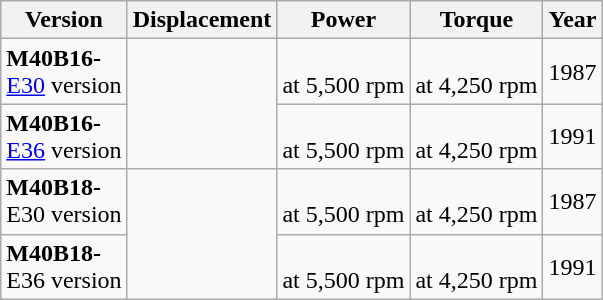<table class="wikitable sortable">
<tr>
<th>Version</th>
<th>Displacement</th>
<th>Power</th>
<th>Torque</th>
<th>Year</th>
</tr>
<tr>
<td><strong>M40B16-</strong> <br> <a href='#'>E30</a> version</td>
<td rowspan=2></td>
<td> <br> at 5,500 rpm</td>
<td> <br> at 4,250 rpm</td>
<td>1987</td>
</tr>
<tr>
<td><strong>M40B16-</strong> <br> <a href='#'>E36</a> version</td>
<td> <br> at 5,500 rpm</td>
<td> <br> at 4,250 rpm</td>
<td>1991</td>
</tr>
<tr>
<td><strong>M40B18-</strong> <br> E30 version</td>
<td rowspan=2></td>
<td> <br> at 5,500 rpm</td>
<td> <br> at 4,250 rpm</td>
<td>1987</td>
</tr>
<tr>
<td><strong>M40B18-</strong> <br> E36 version</td>
<td> <br> at 5,500 rpm</td>
<td> <br> at 4,250 rpm</td>
<td>1991</td>
</tr>
</table>
